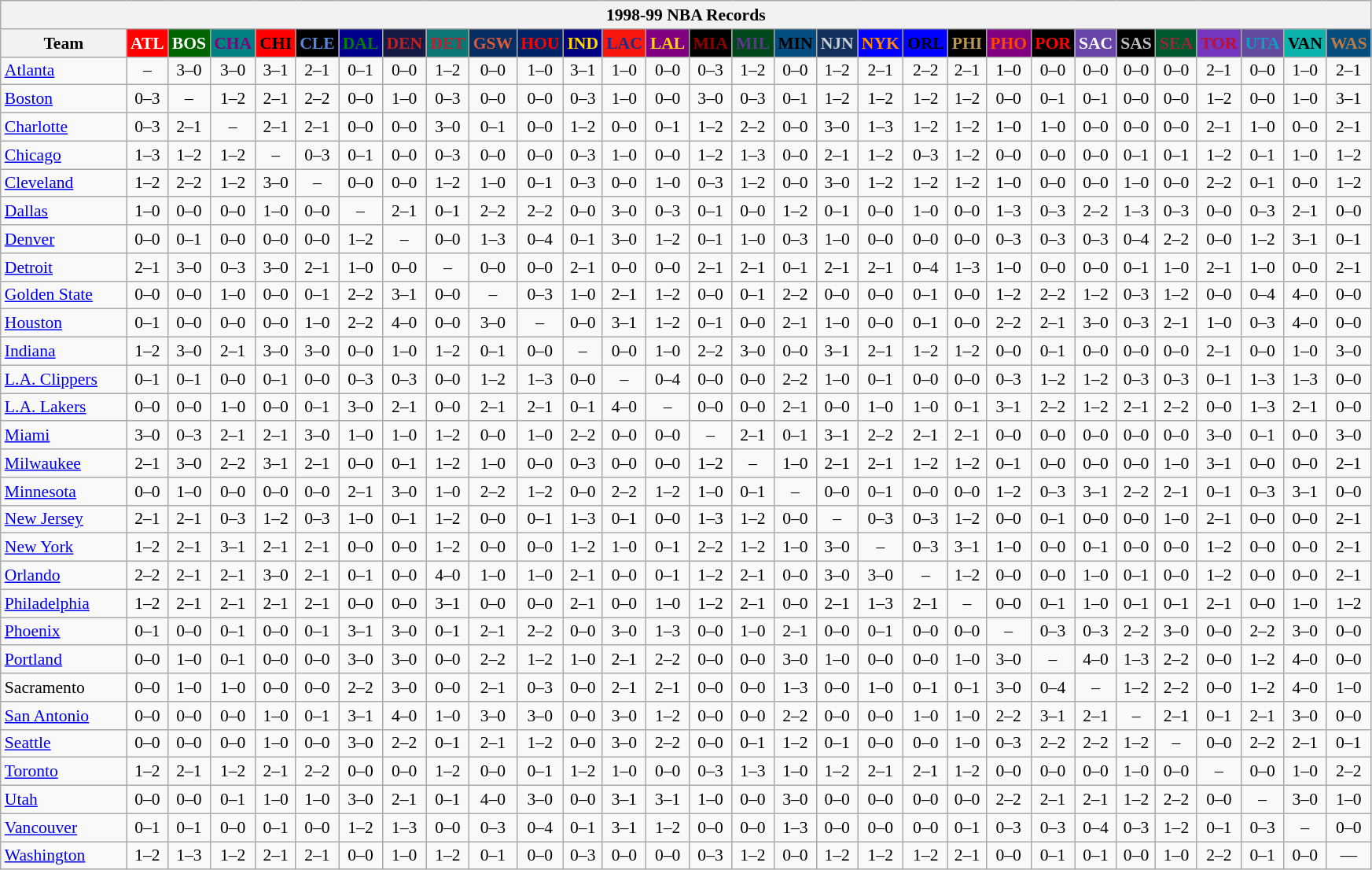<table class="wikitable" style="font-size:90%; text-align:center;">
<tr>
<th colspan=30>1998-99 NBA Records</th>
</tr>
<tr>
<th width=100>Team</th>
<th style="background:#FF0000;color:#FFFFFF;width=35">ATL</th>
<th style="background:#006400;color:#FFFFFF;width=35">BOS</th>
<th style="background:#008080;color:#800080;width=35">CHA</th>
<th style="background:#FF0000;color:#000000;width=35">CHI</th>
<th style="background:#000000;color:#5787DC;width=35">CLE</th>
<th style="background:#00008B;color:#008000;width=35">DAL</th>
<th style="background:#141A44;color:#BC2224;width=35">DEN</th>
<th style="background:#0C7674;color:#BB222C;width=35">DET</th>
<th style="background:#072E63;color:#DC5A34;width=35">GSW</th>
<th style="background:#002366;color:#FF0000;width=35">HOU</th>
<th style="background:#000080;color:#FFD700;width=35">IND</th>
<th style="background:#F9160D;color:#1A2E8B;width=35">LAC</th>
<th style="background:#800080;color:#FFD700;width=35">LAL</th>
<th style="background:#000000;color:#8B0000;width=35">MIA</th>
<th style="background:#00471B;color:#5C378A;width=35">MIL</th>
<th style="background:#044D80;color:#000000;width=35">MIN</th>
<th style="background:#12305B;color:#C4CED4;width=35">NJN</th>
<th style="background:#0000FF;color:#FF8C00;width=35">NYK</th>
<th style="background:#0000FF;color:#000000;width=35">ORL</th>
<th style="background:#000000;color:#BB9754;width=35">PHI</th>
<th style="background:#800080;color:#FF4500;width=35">PHO</th>
<th style="background:#000000;color:#FF0000;width=35">POR</th>
<th style="background:#6846A8;color:#FFFFFF;width=35">SAC</th>
<th style="background:#000000;color:#C0C0C0;width=35">SAS</th>
<th style="background:#005831;color:#992634;width=35">SEA</th>
<th style="background:#7436BF;color:#BE0F34;width=35">TOR</th>
<th style="background:#644A9C;color:#149BC7;width=35">UTA</th>
<th style="background:#0CB2AC;color:#000000;width=35">VAN</th>
<th style="background:#044D7D;color:#BC7A44;width=35">WAS</th>
</tr>
<tr>
<td style="text-align:left;"><a href='#'>Atlanta</a></td>
<td>–</td>
<td>3–0</td>
<td>3–0</td>
<td>3–1</td>
<td>2–1</td>
<td>0–1</td>
<td>0–0</td>
<td>1–2</td>
<td>0–0</td>
<td>1–0</td>
<td>3–1</td>
<td>1–0</td>
<td>0–0</td>
<td>0–3</td>
<td>1–2</td>
<td>0–0</td>
<td>1–2</td>
<td>2–1</td>
<td>2–2</td>
<td>2–1</td>
<td>1–0</td>
<td>0–0</td>
<td>0–0</td>
<td>0–0</td>
<td>0–0</td>
<td>2–1</td>
<td>0–0</td>
<td>1–0</td>
<td>2–1</td>
</tr>
<tr>
<td style="text-align:left;"><a href='#'>Boston</a></td>
<td>0–3</td>
<td>–</td>
<td>1–2</td>
<td>2–1</td>
<td>2–2</td>
<td>0–0</td>
<td>1–0</td>
<td>0–3</td>
<td>0–0</td>
<td>0–0</td>
<td>0–3</td>
<td>1–0</td>
<td>0–0</td>
<td>3–0</td>
<td>0–3</td>
<td>0–1</td>
<td>1–2</td>
<td>1–2</td>
<td>1–2</td>
<td>1–2</td>
<td>0–0</td>
<td>0–1</td>
<td>0–1</td>
<td>0–0</td>
<td>0–0</td>
<td>1–2</td>
<td>0–0</td>
<td>1–0</td>
<td>3–1</td>
</tr>
<tr>
<td style="text-align:left;"><a href='#'>Charlotte</a></td>
<td>0–3</td>
<td>2–1</td>
<td>–</td>
<td>2–1</td>
<td>2–1</td>
<td>0–0</td>
<td>0–0</td>
<td>3–0</td>
<td>0–1</td>
<td>0–0</td>
<td>1–2</td>
<td>0–0</td>
<td>0–1</td>
<td>1–2</td>
<td>2–2</td>
<td>0–0</td>
<td>3–0</td>
<td>1–3</td>
<td>1–2</td>
<td>1–2</td>
<td>1–0</td>
<td>1–0</td>
<td>0–0</td>
<td>0–0</td>
<td>0–0</td>
<td>2–1</td>
<td>1–0</td>
<td>0–0</td>
<td>2–1</td>
</tr>
<tr>
<td style="text-align:left;"><a href='#'>Chicago</a></td>
<td>1–3</td>
<td>1–2</td>
<td>1–2</td>
<td>–</td>
<td>0–3</td>
<td>0–1</td>
<td>0–0</td>
<td>0–3</td>
<td>0–0</td>
<td>0–0</td>
<td>0–3</td>
<td>1–0</td>
<td>0–0</td>
<td>1–2</td>
<td>1–3</td>
<td>0–0</td>
<td>2–1</td>
<td>1–2</td>
<td>0–3</td>
<td>1–2</td>
<td>0–0</td>
<td>0–0</td>
<td>0–0</td>
<td>0–1</td>
<td>0–1</td>
<td>1–2</td>
<td>0–1</td>
<td>1–0</td>
<td>1–2</td>
</tr>
<tr>
<td style="text-align:left;"><a href='#'>Cleveland</a></td>
<td>1–2</td>
<td>2–2</td>
<td>1–2</td>
<td>3–0</td>
<td>–</td>
<td>0–0</td>
<td>0–0</td>
<td>1–2</td>
<td>1–0</td>
<td>0–1</td>
<td>0–3</td>
<td>0–0</td>
<td>1–0</td>
<td>0–3</td>
<td>1–2</td>
<td>0–0</td>
<td>3–0</td>
<td>1–2</td>
<td>1–2</td>
<td>1–2</td>
<td>1–0</td>
<td>0–0</td>
<td>0–0</td>
<td>1–0</td>
<td>0–0</td>
<td>2–2</td>
<td>0–1</td>
<td>0–0</td>
<td>1–2</td>
</tr>
<tr>
<td style="text-align:left;"><a href='#'>Dallas</a></td>
<td>1–0</td>
<td>0–0</td>
<td>0–0</td>
<td>1–0</td>
<td>0–0</td>
<td>–</td>
<td>2–1</td>
<td>0–1</td>
<td>2–2</td>
<td>2–2</td>
<td>0–0</td>
<td>3–0</td>
<td>0–3</td>
<td>0–1</td>
<td>0–0</td>
<td>1–2</td>
<td>0–1</td>
<td>0–0</td>
<td>1–0</td>
<td>0–0</td>
<td>1–3</td>
<td>0–3</td>
<td>2–2</td>
<td>1–3</td>
<td>0–3</td>
<td>0–0</td>
<td>0–3</td>
<td>2–1</td>
<td>0–0</td>
</tr>
<tr>
<td style="text-align:left;"><a href='#'>Denver</a></td>
<td>0–0</td>
<td>0–1</td>
<td>0–0</td>
<td>0–0</td>
<td>0–0</td>
<td>1–2</td>
<td>–</td>
<td>0–0</td>
<td>1–3</td>
<td>0–4</td>
<td>0–1</td>
<td>3–0</td>
<td>1–2</td>
<td>0–1</td>
<td>1–0</td>
<td>0–3</td>
<td>1–0</td>
<td>0–0</td>
<td>0–0</td>
<td>0–0</td>
<td>0–3</td>
<td>0–3</td>
<td>0–3</td>
<td>0–4</td>
<td>2–2</td>
<td>0–0</td>
<td>1–2</td>
<td>3–1</td>
<td>0–1</td>
</tr>
<tr>
<td style="text-align:left;"><a href='#'>Detroit</a></td>
<td>2–1</td>
<td>3–0</td>
<td>0–3</td>
<td>3–0</td>
<td>2–1</td>
<td>1–0</td>
<td>0–0</td>
<td>–</td>
<td>0–0</td>
<td>0–0</td>
<td>2–1</td>
<td>0–0</td>
<td>0–0</td>
<td>2–1</td>
<td>2–1</td>
<td>0–1</td>
<td>2–1</td>
<td>2–1</td>
<td>0–4</td>
<td>1–3</td>
<td>1–0</td>
<td>0–0</td>
<td>0–0</td>
<td>0–1</td>
<td>1–0</td>
<td>2–1</td>
<td>1–0</td>
<td>0–0</td>
<td>2–1</td>
</tr>
<tr>
<td style="text-align:left;"><a href='#'>Golden State</a></td>
<td>0–0</td>
<td>0–0</td>
<td>1–0</td>
<td>0–0</td>
<td>0–1</td>
<td>2–2</td>
<td>3–1</td>
<td>0–0</td>
<td>–</td>
<td>0–3</td>
<td>1–0</td>
<td>2–1</td>
<td>1–2</td>
<td>0–0</td>
<td>0–1</td>
<td>2–2</td>
<td>0–0</td>
<td>0–0</td>
<td>0–1</td>
<td>0–0</td>
<td>1–2</td>
<td>2–2</td>
<td>1–2</td>
<td>0–3</td>
<td>1–2</td>
<td>0–0</td>
<td>0–4</td>
<td>4–0</td>
<td>0–0</td>
</tr>
<tr>
<td style="text-align:left;"><a href='#'>Houston</a></td>
<td>0–1</td>
<td>0–0</td>
<td>0–0</td>
<td>0–0</td>
<td>1–0</td>
<td>2–2</td>
<td>4–0</td>
<td>0–0</td>
<td>3–0</td>
<td>–</td>
<td>0–0</td>
<td>3–1</td>
<td>1–2</td>
<td>0–1</td>
<td>0–0</td>
<td>2–1</td>
<td>1–0</td>
<td>0–0</td>
<td>0–1</td>
<td>0–0</td>
<td>2–2</td>
<td>2–1</td>
<td>3–0</td>
<td>0–3</td>
<td>2–1</td>
<td>1–0</td>
<td>0–3</td>
<td>4–0</td>
<td>0–0</td>
</tr>
<tr>
<td style="text-align:left;"><a href='#'>Indiana</a></td>
<td>1–2</td>
<td>3–0</td>
<td>2–1</td>
<td>3–0</td>
<td>3–0</td>
<td>0–0</td>
<td>1–0</td>
<td>1–2</td>
<td>0–1</td>
<td>0–0</td>
<td>–</td>
<td>0–0</td>
<td>1–0</td>
<td>2–2</td>
<td>3–0</td>
<td>0–0</td>
<td>3–1</td>
<td>2–1</td>
<td>1–2</td>
<td>1–2</td>
<td>0–0</td>
<td>0–1</td>
<td>0–0</td>
<td>0–0</td>
<td>0–0</td>
<td>2–1</td>
<td>0–0</td>
<td>1–0</td>
<td>3–0</td>
</tr>
<tr>
<td style="text-align:left;"><a href='#'>L.A. Clippers</a></td>
<td>0–1</td>
<td>0–1</td>
<td>0–0</td>
<td>0–1</td>
<td>0–0</td>
<td>0–3</td>
<td>0–3</td>
<td>0–0</td>
<td>1–2</td>
<td>1–3</td>
<td>0–0</td>
<td>–</td>
<td>0–4</td>
<td>0–0</td>
<td>0–0</td>
<td>2–2</td>
<td>1–0</td>
<td>0–1</td>
<td>0–0</td>
<td>0–0</td>
<td>0–3</td>
<td>1–2</td>
<td>1–2</td>
<td>0–3</td>
<td>0–3</td>
<td>0–1</td>
<td>1–3</td>
<td>1–3</td>
<td>0–0</td>
</tr>
<tr>
<td style="text-align:left;"><a href='#'>L.A. Lakers</a></td>
<td>0–0</td>
<td>0–0</td>
<td>1–0</td>
<td>0–0</td>
<td>0–1</td>
<td>3–0</td>
<td>2–1</td>
<td>0–0</td>
<td>2–1</td>
<td>2–1</td>
<td>0–1</td>
<td>4–0</td>
<td>–</td>
<td>0–0</td>
<td>0–0</td>
<td>2–1</td>
<td>0–0</td>
<td>1–0</td>
<td>1–0</td>
<td>0–1</td>
<td>3–1</td>
<td>2–2</td>
<td>1–2</td>
<td>2–1</td>
<td>2–2</td>
<td>0–0</td>
<td>1–3</td>
<td>2–1</td>
<td>0–0</td>
</tr>
<tr>
<td style="text-align:left;"><a href='#'>Miami</a></td>
<td>3–0</td>
<td>0–3</td>
<td>2–1</td>
<td>2–1</td>
<td>3–0</td>
<td>1–0</td>
<td>1–0</td>
<td>1–2</td>
<td>0–0</td>
<td>1–0</td>
<td>2–2</td>
<td>0–0</td>
<td>0–0</td>
<td>–</td>
<td>2–1</td>
<td>0–1</td>
<td>3–1</td>
<td>2–2</td>
<td>2–1</td>
<td>2–1</td>
<td>0–0</td>
<td>0–0</td>
<td>0–0</td>
<td>0–0</td>
<td>0–0</td>
<td>3–0</td>
<td>0–1</td>
<td>0–0</td>
<td>3–0</td>
</tr>
<tr>
<td style="text-align:left;"><a href='#'>Milwaukee</a></td>
<td>2–1</td>
<td>3–0</td>
<td>2–2</td>
<td>3–1</td>
<td>2–1</td>
<td>0–0</td>
<td>0–1</td>
<td>1–2</td>
<td>1–0</td>
<td>0–0</td>
<td>0–3</td>
<td>0–0</td>
<td>0–0</td>
<td>1–2</td>
<td>–</td>
<td>1–0</td>
<td>2–1</td>
<td>2–1</td>
<td>1–2</td>
<td>1–2</td>
<td>0–1</td>
<td>0–0</td>
<td>0–0</td>
<td>0–0</td>
<td>1–0</td>
<td>3–1</td>
<td>0–0</td>
<td>0–0</td>
<td>2–1</td>
</tr>
<tr>
<td style="text-align:left;"><a href='#'>Minnesota</a></td>
<td>0–0</td>
<td>1–0</td>
<td>0–0</td>
<td>0–0</td>
<td>0–0</td>
<td>2–1</td>
<td>3–0</td>
<td>1–0</td>
<td>2–2</td>
<td>1–2</td>
<td>0–0</td>
<td>2–2</td>
<td>1–2</td>
<td>1–0</td>
<td>0–1</td>
<td>–</td>
<td>0–0</td>
<td>0–1</td>
<td>0–0</td>
<td>0–0</td>
<td>1–2</td>
<td>0–3</td>
<td>3–1</td>
<td>2–2</td>
<td>2–1</td>
<td>0–1</td>
<td>0–3</td>
<td>3–1</td>
<td>0–0</td>
</tr>
<tr>
<td style="text-align:left;"><a href='#'>New Jersey</a></td>
<td>2–1</td>
<td>2–1</td>
<td>0–3</td>
<td>1–2</td>
<td>0–3</td>
<td>1–0</td>
<td>0–1</td>
<td>1–2</td>
<td>0–0</td>
<td>0–1</td>
<td>1–3</td>
<td>0–1</td>
<td>0–0</td>
<td>1–3</td>
<td>1–2</td>
<td>0–0</td>
<td>–</td>
<td>0–3</td>
<td>0–3</td>
<td>1–2</td>
<td>0–0</td>
<td>0–1</td>
<td>0–0</td>
<td>0–0</td>
<td>1–0</td>
<td>2–1</td>
<td>0–0</td>
<td>0–0</td>
<td>2–1</td>
</tr>
<tr>
<td style="text-align:left;"><a href='#'>New York</a></td>
<td>1–2</td>
<td>2–1</td>
<td>3–1</td>
<td>2–1</td>
<td>2–1</td>
<td>0–0</td>
<td>0–0</td>
<td>1–2</td>
<td>0–0</td>
<td>0–0</td>
<td>1–2</td>
<td>1–0</td>
<td>0–1</td>
<td>2–2</td>
<td>1–2</td>
<td>1–0</td>
<td>3–0</td>
<td>–</td>
<td>0–3</td>
<td>3–1</td>
<td>1–0</td>
<td>0–0</td>
<td>0–1</td>
<td>0–0</td>
<td>0–0</td>
<td>1–2</td>
<td>0–0</td>
<td>0–0</td>
<td>2–1</td>
</tr>
<tr>
<td style="text-align:left;"><a href='#'>Orlando</a></td>
<td>2–2</td>
<td>2–1</td>
<td>2–1</td>
<td>3–0</td>
<td>2–1</td>
<td>0–1</td>
<td>0–0</td>
<td>4–0</td>
<td>1–0</td>
<td>1–0</td>
<td>2–1</td>
<td>0–0</td>
<td>0–1</td>
<td>1–2</td>
<td>2–1</td>
<td>0–0</td>
<td>3–0</td>
<td>3–0</td>
<td>–</td>
<td>1–2</td>
<td>0–0</td>
<td>0–0</td>
<td>1–0</td>
<td>0–1</td>
<td>0–0</td>
<td>1–2</td>
<td>0–0</td>
<td>0–0</td>
<td>2–1</td>
</tr>
<tr>
<td style="text-align:left;"><a href='#'>Philadelphia</a></td>
<td>1–2</td>
<td>2–1</td>
<td>2–1</td>
<td>2–1</td>
<td>2–1</td>
<td>0–0</td>
<td>0–0</td>
<td>3–1</td>
<td>0–0</td>
<td>0–0</td>
<td>2–1</td>
<td>0–0</td>
<td>1–0</td>
<td>1–2</td>
<td>2–1</td>
<td>0–0</td>
<td>2–1</td>
<td>1–3</td>
<td>2–1</td>
<td>–</td>
<td>0–0</td>
<td>0–1</td>
<td>1–0</td>
<td>0–1</td>
<td>0–1</td>
<td>2–1</td>
<td>0–0</td>
<td>1–0</td>
<td>1–2</td>
</tr>
<tr>
<td style="text-align:left;"><a href='#'>Phoenix</a></td>
<td>0–1</td>
<td>0–0</td>
<td>0–1</td>
<td>0–0</td>
<td>0–1</td>
<td>3–1</td>
<td>3–0</td>
<td>0–1</td>
<td>2–1</td>
<td>2–2</td>
<td>0–0</td>
<td>3–0</td>
<td>1–3</td>
<td>0–0</td>
<td>1–0</td>
<td>2–1</td>
<td>0–0</td>
<td>0–1</td>
<td>0–0</td>
<td>0–0</td>
<td>–</td>
<td>0–3</td>
<td>0–3</td>
<td>2–2</td>
<td>3–0</td>
<td>0–0</td>
<td>2–2</td>
<td>3–0</td>
<td>0–0</td>
</tr>
<tr>
<td style="text-align:left;"><a href='#'>Portland</a></td>
<td>0–0</td>
<td>1–0</td>
<td>0–1</td>
<td>0–0</td>
<td>0–0</td>
<td>3–0</td>
<td>3–0</td>
<td>0–0</td>
<td>2–2</td>
<td>1–2</td>
<td>1–0</td>
<td>2–1</td>
<td>2–2</td>
<td>0–0</td>
<td>0–0</td>
<td>3–0</td>
<td>1–0</td>
<td>0–0</td>
<td>0–0</td>
<td>1–0</td>
<td>3–0</td>
<td>–</td>
<td>4–0</td>
<td>1–3</td>
<td>2–2</td>
<td>0–0</td>
<td>1–2</td>
<td>4–0</td>
<td>0–0</td>
</tr>
<tr>
<td style="text-align:left;">Sacramento</td>
<td>0–0</td>
<td>1–0</td>
<td>1–0</td>
<td>0–0</td>
<td>0–0</td>
<td>2–2</td>
<td>3–0</td>
<td>0–0</td>
<td>2–1</td>
<td>0–3</td>
<td>0–0</td>
<td>2–1</td>
<td>2–1</td>
<td>0–0</td>
<td>0–0</td>
<td>1–3</td>
<td>0–0</td>
<td>1–0</td>
<td>0–1</td>
<td>0–1</td>
<td>3–0</td>
<td>0–4</td>
<td>–</td>
<td>1–2</td>
<td>2–2</td>
<td>0–0</td>
<td>1–2</td>
<td>4–0</td>
<td>1–0</td>
</tr>
<tr>
<td style="text-align:left;"><a href='#'>San Antonio</a></td>
<td>0–0</td>
<td>0–0</td>
<td>0–0</td>
<td>1–0</td>
<td>0–1</td>
<td>3–1</td>
<td>4–0</td>
<td>1–0</td>
<td>3–0</td>
<td>3–0</td>
<td>0–0</td>
<td>3–0</td>
<td>1–2</td>
<td>0–0</td>
<td>0–0</td>
<td>2–2</td>
<td>0–0</td>
<td>0–0</td>
<td>1–0</td>
<td>1–0</td>
<td>2–2</td>
<td>3–1</td>
<td>2–1</td>
<td>–</td>
<td>2–1</td>
<td>0–1</td>
<td>2–1</td>
<td>3–0</td>
<td>0–0</td>
</tr>
<tr>
<td style="text-align:left;"><a href='#'>Seattle</a></td>
<td>0–0</td>
<td>0–0</td>
<td>0–0</td>
<td>1–0</td>
<td>0–0</td>
<td>3–0</td>
<td>2–2</td>
<td>0–1</td>
<td>2–1</td>
<td>1–2</td>
<td>0–0</td>
<td>3–0</td>
<td>2–2</td>
<td>0–0</td>
<td>0–1</td>
<td>1–2</td>
<td>0–1</td>
<td>0–0</td>
<td>0–0</td>
<td>1–0</td>
<td>0–3</td>
<td>2–2</td>
<td>2–2</td>
<td>1–2</td>
<td>–</td>
<td>0–0</td>
<td>2–2</td>
<td>2–1</td>
<td>0–1</td>
</tr>
<tr>
<td style="text-align:left;"><a href='#'>Toronto</a></td>
<td>1–2</td>
<td>2–1</td>
<td>1–2</td>
<td>2–1</td>
<td>2–2</td>
<td>0–0</td>
<td>0–0</td>
<td>1–2</td>
<td>0–0</td>
<td>0–1</td>
<td>1–2</td>
<td>1–0</td>
<td>0–0</td>
<td>0–3</td>
<td>1–3</td>
<td>1–0</td>
<td>1–2</td>
<td>2–1</td>
<td>2–1</td>
<td>1–2</td>
<td>0–0</td>
<td>0–0</td>
<td>0–0</td>
<td>1–0</td>
<td>0–0</td>
<td>–</td>
<td>0–0</td>
<td>1–0</td>
<td>2–2</td>
</tr>
<tr>
<td style="text-align:left;"><a href='#'>Utah</a></td>
<td>0–0</td>
<td>0–0</td>
<td>0–1</td>
<td>1–0</td>
<td>1–0</td>
<td>3–0</td>
<td>2–1</td>
<td>0–1</td>
<td>4–0</td>
<td>3–0</td>
<td>0–0</td>
<td>3–1</td>
<td>3–1</td>
<td>1–0</td>
<td>0–0</td>
<td>3–0</td>
<td>0–0</td>
<td>0–0</td>
<td>0–0</td>
<td>0–0</td>
<td>2–2</td>
<td>2–1</td>
<td>2–1</td>
<td>1–2</td>
<td>2–2</td>
<td>0–0</td>
<td>–</td>
<td>3–0</td>
<td>1–0</td>
</tr>
<tr>
<td style="text-align:left;"><a href='#'>Vancouver</a></td>
<td>0–1</td>
<td>0–1</td>
<td>0–0</td>
<td>0–1</td>
<td>0–0</td>
<td>1–2</td>
<td>1–3</td>
<td>0–0</td>
<td>0–3</td>
<td>0–4</td>
<td>0–1</td>
<td>3–1</td>
<td>1–2</td>
<td>0–0</td>
<td>0–0</td>
<td>1–3</td>
<td>0–0</td>
<td>0–0</td>
<td>0–0</td>
<td>0–1</td>
<td>0–3</td>
<td>0–3</td>
<td>0–4</td>
<td>0–3</td>
<td>1–2</td>
<td>0–1</td>
<td>0–3</td>
<td>–</td>
<td>0–0</td>
</tr>
<tr>
<td style="text-align:left;"><a href='#'>Washington</a></td>
<td>1–2</td>
<td>1–3</td>
<td>1–2</td>
<td>2–1</td>
<td>2–1</td>
<td>0–0</td>
<td>1–0</td>
<td>1–2</td>
<td>0–1</td>
<td>0–0</td>
<td>0–3</td>
<td>0–0</td>
<td>0–0</td>
<td>0–3</td>
<td>1–2</td>
<td>0–0</td>
<td>1–2</td>
<td>1–2</td>
<td>1–2</td>
<td>2–1</td>
<td>0–0</td>
<td>0–1</td>
<td>0–1</td>
<td>0–0</td>
<td>1–0</td>
<td>2–2</td>
<td>0–1</td>
<td>0–0</td>
<td>—</td>
</tr>
</table>
